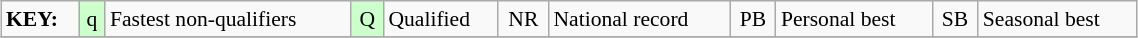<table class="wikitable" style="margin:0.5em auto; font-size:90%;position:relative;" width=60%>
<tr>
<td><strong>KEY:</strong></td>
<td bgcolor=ccffcc align=center>q</td>
<td>Fastest non-qualifiers</td>
<td bgcolor=ccffcc align=center>Q</td>
<td>Qualified</td>
<td align=center>NR</td>
<td>National record</td>
<td align=center>PB</td>
<td>Personal best</td>
<td align=center>SB</td>
<td>Seasonal best</td>
</tr>
<tr>
</tr>
</table>
